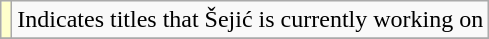<table class="wikitable">
<tr>
<td style="background:#ffc"></td>
<td>Indicates titles that Šejić is currently working on</td>
</tr>
<tr>
</tr>
</table>
